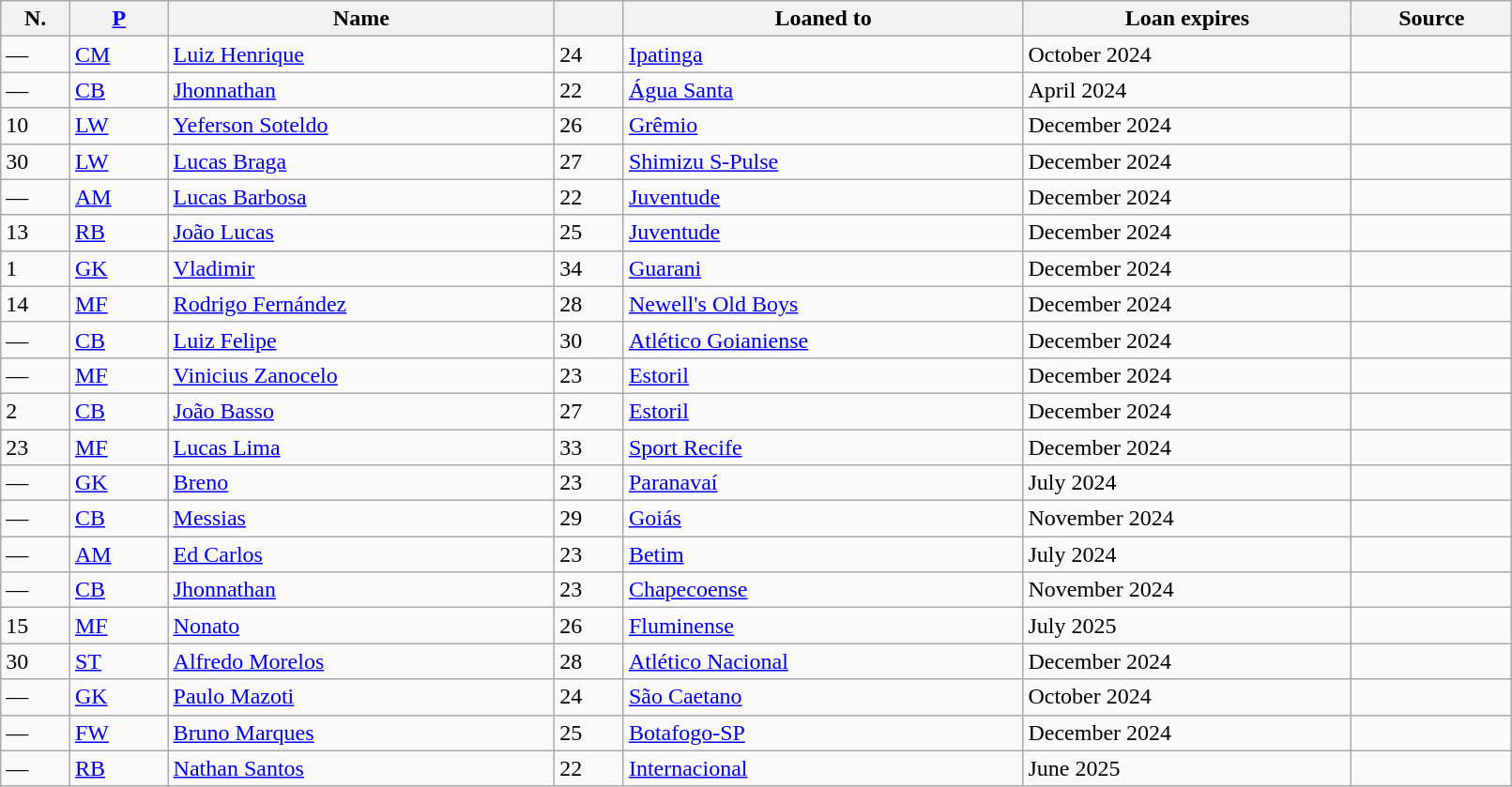<table class="wikitable sortable" style="width:85%; text-align:center; text-align:left;">
<tr>
<th>N.</th>
<th><a href='#'>P</a></th>
<th>Name</th>
<th></th>
<th>Loaned to</th>
<th>Loan expires</th>
<th>Source</th>
</tr>
<tr>
<td>—</td>
<td><a href='#'>CM</a></td>
<td style="text-align:left;"> <a href='#'>Luiz Henrique</a></td>
<td>24</td>
<td style="text-align:left;"> <a href='#'>Ipatinga</a></td>
<td>October 2024</td>
<td></td>
</tr>
<tr>
<td>—</td>
<td><a href='#'>CB</a></td>
<td style="text-align:left;"> <a href='#'>Jhonnathan</a></td>
<td>22</td>
<td style="text-align:left;"> <a href='#'>Água Santa</a></td>
<td>April 2024</td>
<td></td>
</tr>
<tr>
<td>10</td>
<td><a href='#'>LW</a></td>
<td style="text-align:left;"> <a href='#'>Yeferson Soteldo</a></td>
<td>26</td>
<td style="text-align:left;"> <a href='#'>Grêmio</a></td>
<td>December 2024</td>
<td></td>
</tr>
<tr>
<td>30</td>
<td><a href='#'>LW</a></td>
<td style="text-align:left;"> <a href='#'>Lucas Braga</a></td>
<td>27</td>
<td style="text-align:left;"> <a href='#'>Shimizu S-Pulse</a></td>
<td>December 2024</td>
<td></td>
</tr>
<tr>
<td>—</td>
<td><a href='#'>AM</a></td>
<td style="text-align:left;"> <a href='#'>Lucas Barbosa</a></td>
<td>22</td>
<td style="text-align:left;"> <a href='#'>Juventude</a></td>
<td>December 2024</td>
<td></td>
</tr>
<tr>
<td>13</td>
<td><a href='#'>RB</a></td>
<td style="text-align:left;"> <a href='#'>João Lucas</a></td>
<td>25</td>
<td style="text-align:left;"> <a href='#'>Juventude</a></td>
<td>December 2024</td>
<td></td>
</tr>
<tr>
<td>1</td>
<td><a href='#'>GK</a></td>
<td style="text-align:left;"> <a href='#'>Vladimir</a></td>
<td>34</td>
<td style="text-align:left;"> <a href='#'>Guarani</a></td>
<td>December 2024</td>
<td></td>
</tr>
<tr>
<td>14</td>
<td><a href='#'>MF</a></td>
<td style="text-align:left;"> <a href='#'>Rodrigo Fernández</a></td>
<td>28</td>
<td style="text-align:left;"> <a href='#'>Newell's Old Boys</a></td>
<td>December 2024</td>
<td></td>
</tr>
<tr>
<td>—</td>
<td><a href='#'>CB</a></td>
<td style="text-align:left;"> <a href='#'>Luiz Felipe</a></td>
<td>30</td>
<td style="text-align:left;"> <a href='#'>Atlético Goianiense</a></td>
<td>December 2024</td>
<td></td>
</tr>
<tr>
<td>—</td>
<td><a href='#'>MF</a></td>
<td style="text-align:left;"> <a href='#'>Vinicius Zanocelo</a></td>
<td>23</td>
<td style="text-align:left;"> <a href='#'>Estoril</a></td>
<td>December 2024</td>
<td></td>
</tr>
<tr>
<td>2</td>
<td><a href='#'>CB</a></td>
<td style="text-align:left;"> <a href='#'>João Basso</a></td>
<td>27</td>
<td style="text-align:left;"> <a href='#'>Estoril</a></td>
<td>December 2024</td>
<td></td>
</tr>
<tr>
<td>23</td>
<td><a href='#'>MF</a></td>
<td style="text-align:left;"> <a href='#'>Lucas Lima</a></td>
<td>33</td>
<td style="text-align:left;"> <a href='#'>Sport Recife</a></td>
<td>December 2024</td>
<td></td>
</tr>
<tr>
<td>—</td>
<td><a href='#'>GK</a></td>
<td style="text-align:left;"> <a href='#'>Breno</a></td>
<td>23</td>
<td style="text-align:left;"> <a href='#'>Paranavaí</a></td>
<td>July 2024</td>
<td></td>
</tr>
<tr>
<td>—</td>
<td><a href='#'>CB</a></td>
<td style="text-align:left;"> <a href='#'>Messias</a></td>
<td>29</td>
<td style="text-align:left;"> <a href='#'>Goiás</a></td>
<td>November 2024</td>
<td></td>
</tr>
<tr>
<td>—</td>
<td><a href='#'>AM</a></td>
<td style="text-align:left;"> <a href='#'>Ed Carlos</a></td>
<td>23</td>
<td style="text-align:left;"> <a href='#'>Betim</a></td>
<td>July 2024</td>
<td></td>
</tr>
<tr>
<td>—</td>
<td><a href='#'>CB</a></td>
<td style="text-align:left;"> <a href='#'>Jhonnathan</a></td>
<td>23</td>
<td style="text-align:left;"> <a href='#'>Chapecoense</a></td>
<td>November 2024</td>
<td></td>
</tr>
<tr>
<td>15</td>
<td><a href='#'>MF</a></td>
<td style="text-align:left;"> <a href='#'>Nonato</a></td>
<td>26</td>
<td style="text-align:left;"> <a href='#'>Fluminense</a></td>
<td>July 2025</td>
<td></td>
</tr>
<tr>
<td>30</td>
<td><a href='#'>ST</a></td>
<td style="text-align:left;"> <a href='#'>Alfredo Morelos</a></td>
<td>28</td>
<td style="text-align:left;"> <a href='#'>Atlético Nacional</a></td>
<td>December 2024</td>
<td></td>
</tr>
<tr>
<td>—</td>
<td><a href='#'>GK</a></td>
<td style="text-align:left;"> <a href='#'>Paulo Mazoti</a></td>
<td>24</td>
<td style="text-align:left;"> <a href='#'>São Caetano</a></td>
<td>October 2024</td>
<td></td>
</tr>
<tr>
<td>—</td>
<td><a href='#'>FW</a></td>
<td style="text-align:left;"> <a href='#'>Bruno Marques</a></td>
<td>25</td>
<td style="text-align:left;"> <a href='#'>Botafogo-SP</a></td>
<td>December 2024</td>
<td></td>
</tr>
<tr>
<td>—</td>
<td><a href='#'>RB</a></td>
<td style="text-align:left;"> <a href='#'>Nathan Santos</a></td>
<td>22</td>
<td style="text-align:left;"> <a href='#'>Internacional</a></td>
<td>June 2025</td>
<td></td>
</tr>
</table>
